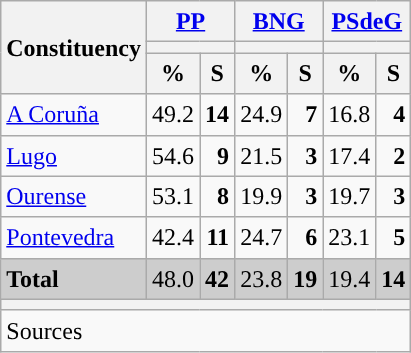<table class="wikitable sortable" style="text-align:right; line-height:20px;">
<tr>
<th rowspan="3">Constituency</th>
<th colspan="2" width="30px" class="unsortable"><a href='#'>PP</a></th>
<th colspan="2" width="30px" class="unsortable"><a href='#'>BNG</a></th>
<th colspan="2" width="30px" class="unsortable"><a href='#'>PSdeG</a></th>
</tr>
<tr>
<th colspan="2" style="background:"></th>
<th colspan="2" style="background:"></th>
<th colspan="2" style="background:"></th>
</tr>
<tr>
<th data-sort-type="number">%</th>
<th data-sort-type="number">S</th>
<th data-sort-type="number">%</th>
<th data-sort-type="number">S</th>
<th data-sort-type="number">%</th>
<th data-sort-type="number">S</th>
</tr>
<tr>
<td align="left"><a href='#'>A Coruña</a></td>
<td style="background:">49.2</td>
<td><strong>14</strong></td>
<td>24.9</td>
<td><strong>7</strong></td>
<td>16.8</td>
<td><strong>4</strong></td>
</tr>
<tr>
<td align="left"><a href='#'>Lugo</a></td>
<td style="background:">54.6</td>
<td><strong>9</strong></td>
<td>21.5</td>
<td><strong>3</strong></td>
<td>17.4</td>
<td><strong>2</strong></td>
</tr>
<tr>
<td align="left"><a href='#'>Ourense</a></td>
<td style="background:">53.1</td>
<td><strong>8</strong></td>
<td>19.9</td>
<td><strong>3</strong></td>
<td>19.7</td>
<td><strong>3</strong></td>
</tr>
<tr>
<td align="left"><a href='#'>Pontevedra</a></td>
<td style="background:">42.4</td>
<td><strong>11</strong></td>
<td>24.7</td>
<td><strong>6</strong></td>
<td>23.1</td>
<td><strong>5</strong></td>
</tr>
<tr style="background:#CDCDCD;">
<td align="left"><strong>Total</strong></td>
<td style="background:">48.0</td>
<td><strong>42</strong></td>
<td>23.8</td>
<td><strong>19</strong></td>
<td>19.4</td>
<td><strong>14</strong></td>
</tr>
<tr>
<th colspan="7"></th>
</tr>
<tr>
<th style="text-align:left; font-weight:normal; background:#F9F9F9" colspan="7">Sources</th>
</tr>
</table>
